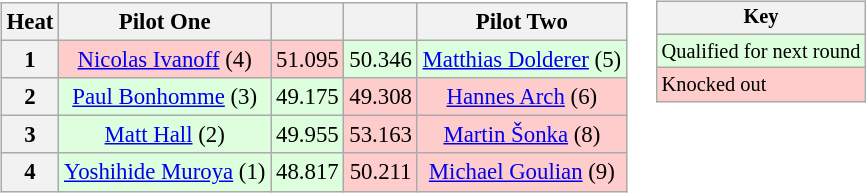<table>
<tr>
<td><br><table class="wikitable" style="font-size:95%; text-align:center">
<tr>
<th>Heat</th>
<th>Pilot One</th>
<th></th>
<th></th>
<th>Pilot Two</th>
</tr>
<tr>
<th>1</th>
<td style="background:#ffcccc;"> <a href='#'>Nicolas Ivanoff</a> (4)</td>
<td style="background:#ffcccc;">51.095</td>
<td style="background:#ddffdd;">50.346</td>
<td style="background:#ddffdd;"> <a href='#'>Matthias Dolderer</a> (5)</td>
</tr>
<tr>
<th>2</th>
<td style="background:#ddffdd;"> <a href='#'>Paul Bonhomme</a> (3)</td>
<td style="background:#ddffdd;">49.175</td>
<td style="background:#ffcccc;">49.308</td>
<td style="background:#ffcccc;"> <a href='#'>Hannes Arch</a> (6)</td>
</tr>
<tr>
<th>3</th>
<td style="background:#ddffdd;"> <a href='#'>Matt Hall</a> (2)</td>
<td style="background:#ddffdd;">49.955</td>
<td style="background:#ffcccc;">53.163</td>
<td style="background:#ffcccc;"> <a href='#'>Martin Šonka</a> (8)</td>
</tr>
<tr>
<th>4</th>
<td style="background:#ddffdd;"> <a href='#'>Yoshihide Muroya</a> (1)</td>
<td style="background:#ddffdd;">48.817</td>
<td style="background:#ffcccc;">50.211</td>
<td style="background:#ffcccc;"> <a href='#'>Michael Goulian</a> (9)</td>
</tr>
</table>
</td>
<td valign="top"><br><table class="wikitable" style="font-size: 85%;">
<tr>
<th colspan=2>Key</th>
</tr>
<tr style="background:#ddffdd;">
<td>Qualified for next round</td>
</tr>
<tr style="background:#ffcccc;">
<td>Knocked out</td>
</tr>
</table>
</td>
</tr>
</table>
